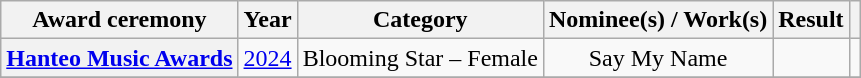<table class="wikitable sortable plainrowheaders" style="text-align:center;">
<tr>
<th scope="col">Award ceremony</th>
<th scope="col">Year</th>
<th scope="col">Category</th>
<th scope="col">Nominee(s) / Work(s)</th>
<th scope="col">Result</th>
<th scope="col" class="unsortable"></th>
</tr>
<tr>
<th scope="row"><a href='#'>Hanteo Music Awards</a></th>
<td><a href='#'>2024</a></td>
<td>Blooming Star – Female</td>
<td>Say My Name</td>
<td></td>
<td></td>
</tr>
<tr>
</tr>
</table>
